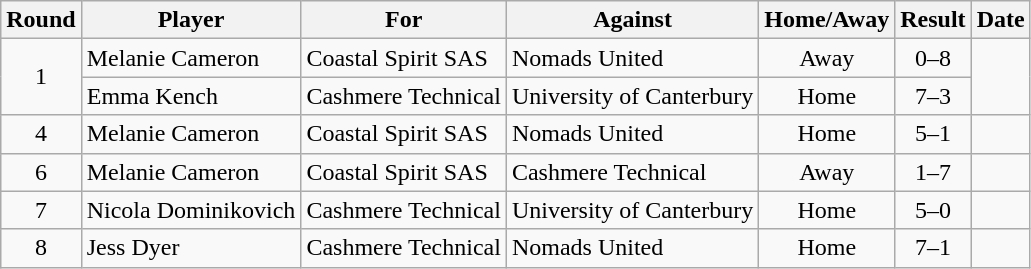<table class="wikitable">
<tr>
<th>Round</th>
<th>Player</th>
<th>For</th>
<th>Against</th>
<th>Home/Away</th>
<th style="text-align:center">Result</th>
<th>Date</th>
</tr>
<tr>
<td style="text-align:center" rowspan=2>1</td>
<td>Melanie Cameron</td>
<td>Coastal Spirit SAS</td>
<td>Nomads United</td>
<td style="text-align:center">Away</td>
<td style="text-align:center">0–8</td>
<td rowspan=2></td>
</tr>
<tr>
<td>Emma Kench</td>
<td>Cashmere Technical</td>
<td>University of Canterbury</td>
<td style="text-align:center">Home</td>
<td style="text-align:center">7–3</td>
</tr>
<tr>
<td style="text-align:center">4</td>
<td>Melanie Cameron</td>
<td>Coastal Spirit SAS</td>
<td>Nomads United</td>
<td style="text-align:center">Home</td>
<td style="text-align:center">5–1</td>
<td></td>
</tr>
<tr>
<td style="text-align:center">6</td>
<td>Melanie Cameron</td>
<td>Coastal Spirit SAS</td>
<td>Cashmere Technical</td>
<td style="text-align:center">Away</td>
<td style="text-align:center">1–7</td>
<td></td>
</tr>
<tr>
<td style="text-align:center">7</td>
<td>Nicola Dominikovich</td>
<td>Cashmere Technical</td>
<td>University of Canterbury</td>
<td style="text-align:center">Home</td>
<td style="text-align:center">5–0</td>
<td></td>
</tr>
<tr>
<td style="text-align:center">8</td>
<td>Jess Dyer</td>
<td>Cashmere Technical</td>
<td>Nomads United</td>
<td style="text-align:center">Home</td>
<td style="text-align:center">7–1</td>
<td></td>
</tr>
</table>
